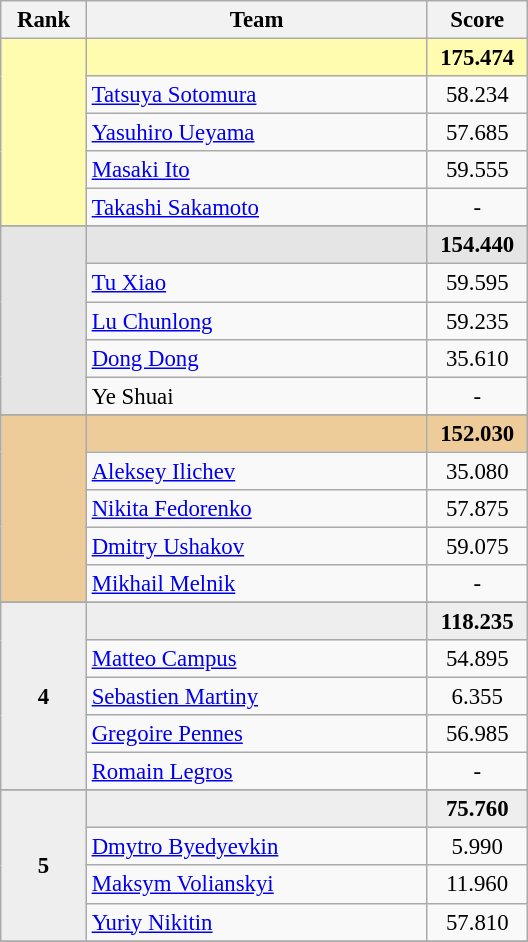<table class="wikitable" style="text-align:center; font-size:95%">
<tr>
<th style="width:50px;">Rank</th>
<th style="width:220px;">Team</th>
<th style="width:60px;">Score</th>
</tr>
<tr style="background:#fffcaf;">
<td rowspan=5></td>
<td style="text-align:left;"><strong></strong></td>
<td><strong>175.474</strong></td>
</tr>
<tr>
<td style="text-align:left;"><a href='#'>Tatsuya Sotomura</a></td>
<td>58.234</td>
</tr>
<tr>
<td style="text-align:left;"><a href='#'>Yasuhiro Ueyama</a></td>
<td>57.685</td>
</tr>
<tr>
<td style="text-align:left;"><a href='#'>Masaki Ito</a></td>
<td>59.555</td>
</tr>
<tr>
<td style="text-align:left;"><a href='#'>Takashi Sakamoto</a></td>
<td>-</td>
</tr>
<tr>
</tr>
<tr style="background:#e5e5e5;">
<td rowspan=5></td>
<td style="text-align:left;"><strong></strong></td>
<td><strong>154.440</strong></td>
</tr>
<tr>
<td style="text-align:left;"><a href='#'>Tu Xiao</a></td>
<td>59.595</td>
</tr>
<tr>
<td style="text-align:left;"><a href='#'>Lu Chunlong</a></td>
<td>59.235</td>
</tr>
<tr>
<td style="text-align:left;"><a href='#'>Dong Dong</a></td>
<td>35.610</td>
</tr>
<tr>
<td style="text-align:left;">Ye Shuai</td>
<td>-</td>
</tr>
<tr>
</tr>
<tr style="background:#ec9;">
<td rowspan=5></td>
<td style="text-align:left;"><strong></strong></td>
<td><strong>152.030</strong></td>
</tr>
<tr>
<td style="text-align:left;"><a href='#'>Aleksey Ilichev</a></td>
<td>35.080</td>
</tr>
<tr>
<td style="text-align:left;"><a href='#'>Nikita Fedorenko</a></td>
<td>57.875</td>
</tr>
<tr>
<td style="text-align:left;"><a href='#'>Dmitry Ushakov</a></td>
<td>59.075</td>
</tr>
<tr>
<td style="text-align:left;"><a href='#'>Mikhail Melnik</a></td>
<td>-</td>
</tr>
<tr>
</tr>
<tr style="background:#eee;">
<td rowspan=5><strong>4</strong></td>
<td style="text-align:left;"><strong></strong></td>
<td><strong>118.235</strong></td>
</tr>
<tr>
<td style="text-align:left;"><a href='#'>Matteo Campus</a></td>
<td>54.895</td>
</tr>
<tr>
<td style="text-align:left;"><a href='#'>Sebastien Martiny</a></td>
<td>6.355</td>
</tr>
<tr>
<td style="text-align:left;"><a href='#'>Gregoire Pennes</a></td>
<td>56.985</td>
</tr>
<tr>
<td style="text-align:left;"><a href='#'>Romain Legros</a></td>
<td>-</td>
</tr>
<tr>
</tr>
<tr style="background:#eee;">
<td rowspan=4><strong>5</strong></td>
<td style="text-align:left;"><strong></strong></td>
<td><strong>75.760</strong></td>
</tr>
<tr>
<td style="text-align:left;"><a href='#'>Dmytro Byedyevkin</a></td>
<td>5.990</td>
</tr>
<tr>
<td style="text-align:left;"><a href='#'>Maksym Volianskyi</a></td>
<td>11.960</td>
</tr>
<tr>
<td style="text-align:left;"><a href='#'>Yuriy Nikitin</a></td>
<td>57.810</td>
</tr>
<tr>
</tr>
</table>
